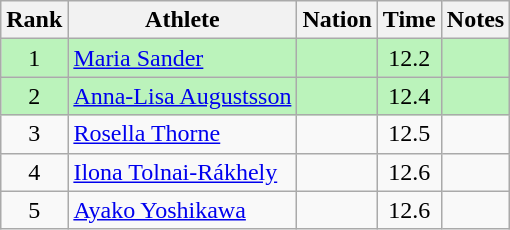<table class="wikitable sortable" style="text-align:center">
<tr>
<th>Rank</th>
<th>Athlete</th>
<th>Nation</th>
<th>Time</th>
<th>Notes</th>
</tr>
<tr bgcolor=bbf3bb>
<td>1</td>
<td align="left"><a href='#'>Maria Sander</a></td>
<td align="left"></td>
<td>12.2</td>
<td></td>
</tr>
<tr bgcolor=bbf3bb>
<td>2</td>
<td align="left"><a href='#'>Anna-Lisa Augustsson</a></td>
<td align="left"></td>
<td>12.4</td>
<td></td>
</tr>
<tr>
<td>3</td>
<td align="left"><a href='#'>Rosella Thorne</a></td>
<td align="left"></td>
<td>12.5</td>
<td></td>
</tr>
<tr>
<td>4</td>
<td align="left"><a href='#'>Ilona Tolnai-Rákhely</a></td>
<td align="left"></td>
<td>12.6</td>
<td></td>
</tr>
<tr>
<td>5</td>
<td align="left"><a href='#'>Ayako Yoshikawa</a></td>
<td align="left"></td>
<td>12.6</td>
<td></td>
</tr>
</table>
